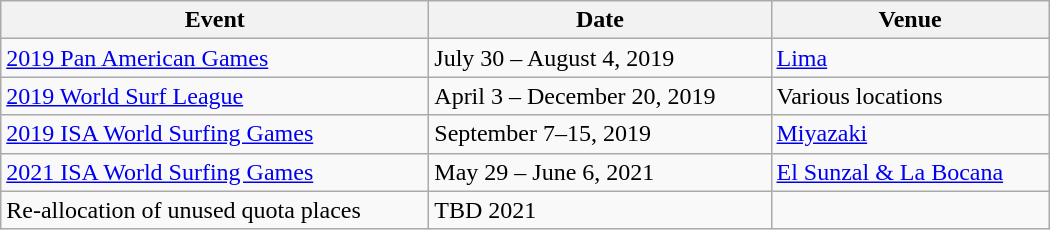<table class="wikitable" width=700>
<tr>
<th>Event</th>
<th>Date</th>
<th>Venue</th>
</tr>
<tr>
<td><a href='#'>2019 Pan American Games</a></td>
<td>July 30 – August 4, 2019</td>
<td> <a href='#'>Lima</a></td>
</tr>
<tr>
<td><a href='#'>2019 World Surf League</a></td>
<td>April 3 – December 20, 2019</td>
<td>Various locations</td>
</tr>
<tr>
<td><a href='#'>2019 ISA World Surfing Games</a></td>
<td>September 7–15, 2019</td>
<td> <a href='#'>Miyazaki</a></td>
</tr>
<tr>
<td><a href='#'>2021 ISA World Surfing Games</a></td>
<td>May 29 – June 6, 2021</td>
<td> <a href='#'>El Sunzal & La Bocana</a></td>
</tr>
<tr>
<td>Re-allocation of unused quota places</td>
<td>TBD 2021</td>
<td></td>
</tr>
</table>
